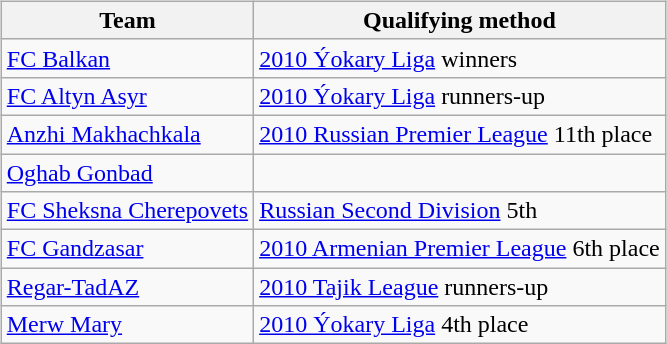<table>
<tr>
<td valign="top"><br><table class="wikitable">
<tr>
<th>Team</th>
<th>Qualifying method</th>
</tr>
<tr>
<td> <a href='#'>FC Balkan</a></td>
<td><a href='#'>2010 Ýokary Liga</a> winners</td>
</tr>
<tr>
<td> <a href='#'>FC Altyn Asyr</a></td>
<td><a href='#'>2010 Ýokary Liga</a> runners-up</td>
</tr>
<tr>
<td> <a href='#'>Anzhi Makhachkala</a></td>
<td><a href='#'>2010 Russian Premier League</a> 11th place</td>
</tr>
<tr>
<td> <a href='#'>Oghab Gonbad</a></td>
<td></td>
</tr>
<tr>
<td> <a href='#'>FC Sheksna Cherepovets</a></td>
<td><a href='#'>Russian Second Division</a> 5th</td>
</tr>
<tr>
<td> <a href='#'>FC Gandzasar</a></td>
<td><a href='#'>2010 Armenian Premier League</a> 6th place</td>
</tr>
<tr>
<td> <a href='#'>Regar-TadAZ</a></td>
<td><a href='#'>2010 Tajik League</a> runners-up</td>
</tr>
<tr>
<td> <a href='#'>Merw Mary</a></td>
<td><a href='#'>2010 Ýokary Liga</a> 4th place</td>
</tr>
</table>
</td>
</tr>
</table>
